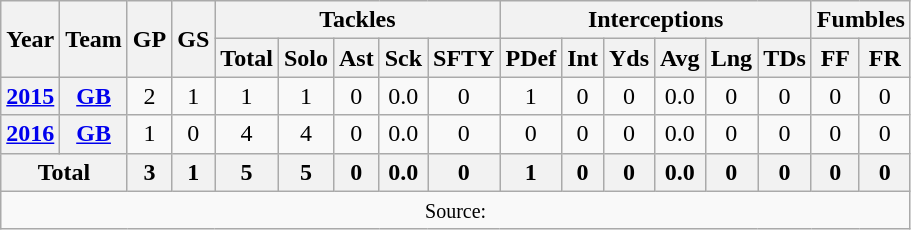<table class="wikitable" style="text-align: center;">
<tr>
<th rowspan=2>Year</th>
<th rowspan=2>Team</th>
<th rowspan=2>GP</th>
<th rowspan=2>GS</th>
<th colspan=5>Tackles</th>
<th colspan=6>Interceptions</th>
<th colspan=2>Fumbles</th>
</tr>
<tr>
<th>Total</th>
<th>Solo</th>
<th>Ast</th>
<th>Sck</th>
<th>SFTY</th>
<th>PDef</th>
<th>Int</th>
<th>Yds</th>
<th>Avg</th>
<th>Lng</th>
<th>TDs</th>
<th>FF</th>
<th>FR</th>
</tr>
<tr>
<th><a href='#'>2015</a></th>
<th><a href='#'>GB</a></th>
<td>2</td>
<td>1</td>
<td>1</td>
<td>1</td>
<td>0</td>
<td>0.0</td>
<td>0</td>
<td>1</td>
<td>0</td>
<td>0</td>
<td>0.0</td>
<td>0</td>
<td>0</td>
<td>0</td>
<td>0</td>
</tr>
<tr>
<th><a href='#'>2016</a></th>
<th><a href='#'>GB</a></th>
<td>1</td>
<td>0</td>
<td>4</td>
<td>4</td>
<td>0</td>
<td>0.0</td>
<td>0</td>
<td>0</td>
<td>0</td>
<td>0</td>
<td>0.0</td>
<td>0</td>
<td>0</td>
<td>0</td>
<td>0</td>
</tr>
<tr>
<th colspan=2>Total</th>
<th>3</th>
<th>1</th>
<th>5</th>
<th>5</th>
<th>0</th>
<th>0.0</th>
<th>0</th>
<th>1</th>
<th>0</th>
<th>0</th>
<th>0.0</th>
<th>0</th>
<th>0</th>
<th>0</th>
<th>0</th>
</tr>
<tr>
<td colspan="17"><small>Source: </small></td>
</tr>
</table>
